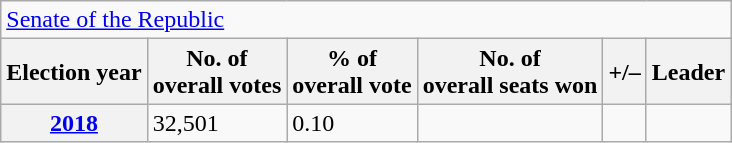<table class=wikitable>
<tr>
<td colspan=6><a href='#'>Senate of the Republic</a></td>
</tr>
<tr>
<th>Election year</th>
<th>No. of<br>overall votes</th>
<th>% of<br>overall vote</th>
<th>No. of<br>overall seats won</th>
<th>+/–</th>
<th>Leader</th>
</tr>
<tr>
<th><a href='#'>2018</a></th>
<td>32,501</td>
<td>0.10</td>
<td></td>
<td></td>
<td></td>
</tr>
</table>
